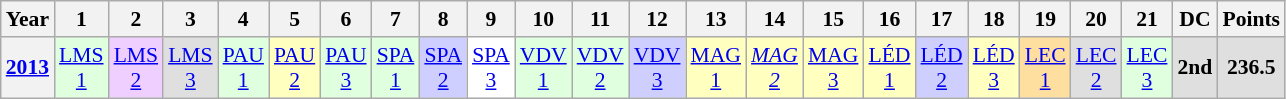<table class="wikitable" style="text-align:center; font-size:90%">
<tr>
<th>Year</th>
<th>1</th>
<th>2</th>
<th>3</th>
<th>4</th>
<th>5</th>
<th>6</th>
<th>7</th>
<th>8</th>
<th>9</th>
<th>10</th>
<th>11</th>
<th>12</th>
<th>13</th>
<th>14</th>
<th>15</th>
<th>16</th>
<th>17</th>
<th>18</th>
<th>19</th>
<th>20</th>
<th>21</th>
<th>DC</th>
<th>Points</th>
</tr>
<tr>
<th><a href='#'>2013</a></th>
<td style="background:#DFFFDF;"><a href='#'>LMS<br>1</a><br></td>
<td style="background:#EFCFFF;"><a href='#'>LMS<br>2</a><br></td>
<td style="background:#DFDFDF;"><a href='#'>LMS<br>3</a><br></td>
<td style="background:#DFFFDF;"><a href='#'>PAU<br>1</a><br></td>
<td style="background:#FFFFBF;"><a href='#'>PAU<br>2</a><br></td>
<td style="background:#DFFFDF;"><a href='#'>PAU<br>3</a><br></td>
<td style="background:#DFFFDF;"><a href='#'>SPA<br>1</a><br></td>
<td style="background:#CFCFFF;"><a href='#'>SPA<br>2</a><br></td>
<td style="background:#FFFFFF;"><a href='#'>SPA<br>3</a><br></td>
<td style="background:#DFFFDF;"><a href='#'>VDV<br>1</a><br></td>
<td style="background:#DFFFDF;"><a href='#'>VDV<br>2</a><br></td>
<td style="background:#CFCFFF;"><a href='#'>VDV<br>3</a><br></td>
<td style="background:#FFFFBF;"><a href='#'>MAG<br>1</a><br></td>
<td style="background:#FFFFBF;"><em><a href='#'>MAG<br>2</a></em><br></td>
<td style="background:#FFFFBF;"><a href='#'>MAG<br>3</a><br></td>
<td style="background:#FFFFBF;"><a href='#'>LÉD<br>1</a><br></td>
<td style="background:#CFCFFF;"><a href='#'>LÉD<br>2</a><br></td>
<td style="background:#FFFFBF;"><a href='#'>LÉD<br>3</a><br></td>
<td style="background:#FFDF9F;"><a href='#'>LEC<br>1</a><br></td>
<td style="background:#DFDFDF;"><a href='#'>LEC<br>2</a><br></td>
<td style="background:#DFFFDF;"><a href='#'>LEC<br>3</a><br></td>
<th style="background:#DFDFDF;">2nd</th>
<th style="background:#DFDFDF;">236.5</th>
</tr>
</table>
